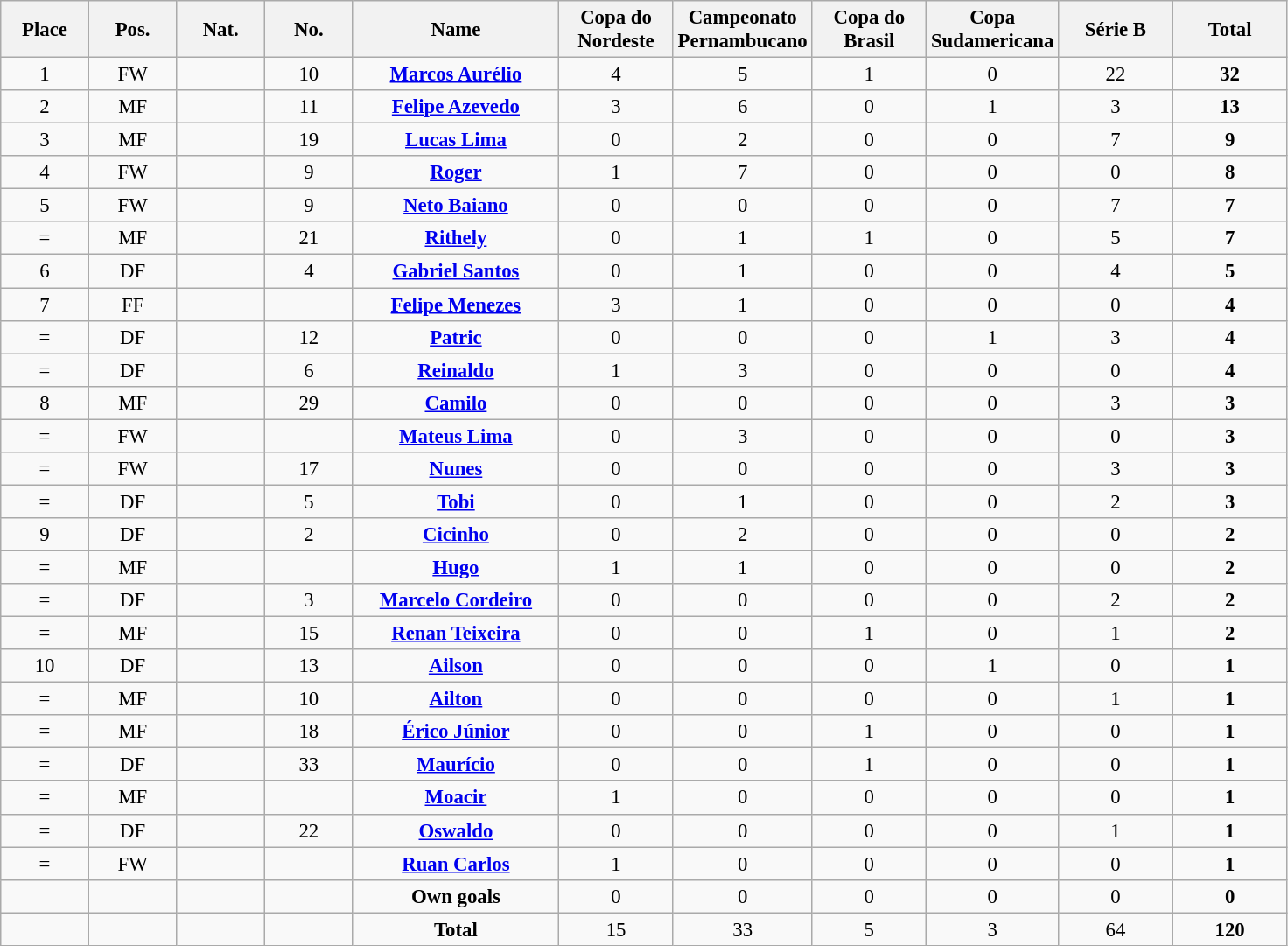<table class="wikitable" style="font-size: 95%; text-align: center;">
<tr>
<th width=60>Place</th>
<th width=60>Pos.</th>
<th width=60>Nat.</th>
<th width=60>No.</th>
<th width=150>Name</th>
<th width=80>Copa do Nordeste</th>
<th width=80>Campeonato Pernambucano</th>
<th width=80>Copa do Brasil</th>
<th width=80>Copa Sudamericana</th>
<th width=80>Série B</th>
<th width=80>Total</th>
</tr>
<tr>
<td>1</td>
<td>FW</td>
<td></td>
<td>10</td>
<td><strong><a href='#'>Marcos Aurélio</a></strong></td>
<td>4</td>
<td>5</td>
<td>1</td>
<td>0</td>
<td>22</td>
<td><strong>32</strong></td>
</tr>
<tr>
<td>2</td>
<td>MF</td>
<td></td>
<td>11</td>
<td><strong><a href='#'>Felipe Azevedo</a></strong></td>
<td>3</td>
<td>6</td>
<td>0</td>
<td>1</td>
<td>3</td>
<td><strong>13</strong></td>
</tr>
<tr>
<td>3</td>
<td>MF</td>
<td></td>
<td>19</td>
<td><strong><a href='#'>Lucas Lima</a></strong></td>
<td>0</td>
<td>2</td>
<td>0</td>
<td>0</td>
<td>7</td>
<td><strong>9</strong></td>
</tr>
<tr>
<td>4</td>
<td>FW</td>
<td></td>
<td>9</td>
<td><strong><a href='#'>Roger</a></strong></td>
<td>1</td>
<td>7</td>
<td>0</td>
<td>0</td>
<td>0</td>
<td><strong>8</strong></td>
</tr>
<tr>
<td>5</td>
<td>FW</td>
<td></td>
<td>9</td>
<td><strong><a href='#'>Neto Baiano</a></strong></td>
<td>0</td>
<td>0</td>
<td>0</td>
<td>0</td>
<td>7</td>
<td><strong>7</strong></td>
</tr>
<tr>
<td>=</td>
<td>MF</td>
<td></td>
<td>21</td>
<td><strong><a href='#'>Rithely</a></strong></td>
<td>0</td>
<td>1</td>
<td>1</td>
<td>0</td>
<td>5</td>
<td><strong>7</strong></td>
</tr>
<tr>
<td>6</td>
<td>DF</td>
<td></td>
<td>4</td>
<td><strong><a href='#'>Gabriel Santos</a></strong></td>
<td>0</td>
<td>1</td>
<td>0</td>
<td>0</td>
<td>4</td>
<td><strong>5</strong></td>
</tr>
<tr>
<td>7</td>
<td>FF</td>
<td></td>
<td></td>
<td><strong><a href='#'>Felipe Menezes</a></strong></td>
<td>3</td>
<td>1</td>
<td>0</td>
<td>0</td>
<td>0</td>
<td><strong>4</strong></td>
</tr>
<tr>
<td>=</td>
<td>DF</td>
<td></td>
<td>12</td>
<td><strong><a href='#'>Patric</a></strong></td>
<td>0</td>
<td>0</td>
<td>0</td>
<td>1</td>
<td>3</td>
<td><strong>4</strong></td>
</tr>
<tr>
<td>=</td>
<td>DF</td>
<td></td>
<td>6</td>
<td><strong><a href='#'>Reinaldo</a></strong></td>
<td>1</td>
<td>3</td>
<td>0</td>
<td>0</td>
<td>0</td>
<td><strong>4</strong></td>
</tr>
<tr>
<td>8</td>
<td>MF</td>
<td></td>
<td>29</td>
<td><strong><a href='#'>Camilo</a></strong></td>
<td>0</td>
<td>0</td>
<td>0</td>
<td>0</td>
<td>3</td>
<td><strong>3</strong></td>
</tr>
<tr>
<td>=</td>
<td>FW</td>
<td></td>
<td></td>
<td><strong><a href='#'>Mateus Lima</a></strong></td>
<td>0</td>
<td>3</td>
<td>0</td>
<td>0</td>
<td>0</td>
<td><strong>3</strong></td>
</tr>
<tr>
<td>=</td>
<td>FW</td>
<td></td>
<td>17</td>
<td><strong><a href='#'>Nunes</a></strong></td>
<td>0</td>
<td>0</td>
<td>0</td>
<td>0</td>
<td>3</td>
<td><strong>3</strong></td>
</tr>
<tr>
<td>=</td>
<td>DF</td>
<td></td>
<td>5</td>
<td><strong><a href='#'>Tobi</a></strong></td>
<td>0</td>
<td>1</td>
<td>0</td>
<td>0</td>
<td>2</td>
<td><strong>3</strong></td>
</tr>
<tr>
<td>9</td>
<td>DF</td>
<td></td>
<td>2</td>
<td><strong><a href='#'>Cicinho</a></strong></td>
<td>0</td>
<td>2</td>
<td>0</td>
<td>0</td>
<td>0</td>
<td><strong>2</strong></td>
</tr>
<tr>
<td>=</td>
<td>MF</td>
<td></td>
<td></td>
<td><strong><a href='#'>Hugo</a></strong></td>
<td>1</td>
<td>1</td>
<td>0</td>
<td>0</td>
<td>0</td>
<td><strong>2</strong></td>
</tr>
<tr>
<td>=</td>
<td>DF</td>
<td></td>
<td>3</td>
<td><strong><a href='#'>Marcelo Cordeiro</a></strong></td>
<td>0</td>
<td>0</td>
<td>0</td>
<td>0</td>
<td>2</td>
<td><strong>2</strong></td>
</tr>
<tr>
<td>=</td>
<td>MF</td>
<td></td>
<td>15</td>
<td><strong><a href='#'>Renan Teixeira</a></strong></td>
<td>0</td>
<td>0</td>
<td>1</td>
<td>0</td>
<td>1</td>
<td><strong>2</strong></td>
</tr>
<tr>
<td>10</td>
<td>DF</td>
<td></td>
<td>13</td>
<td><strong><a href='#'>Ailson</a></strong></td>
<td>0</td>
<td>0</td>
<td>0</td>
<td>1</td>
<td>0</td>
<td><strong>1</strong></td>
</tr>
<tr>
<td>=</td>
<td>MF</td>
<td></td>
<td>10</td>
<td><strong><a href='#'>Ailton</a></strong></td>
<td>0</td>
<td>0</td>
<td>0</td>
<td>0</td>
<td>1</td>
<td><strong>1</strong></td>
</tr>
<tr>
<td>=</td>
<td>MF</td>
<td></td>
<td>18</td>
<td><strong><a href='#'>Érico Júnior</a></strong></td>
<td>0</td>
<td>0</td>
<td>1</td>
<td>0</td>
<td>0</td>
<td><strong>1</strong></td>
</tr>
<tr>
<td>=</td>
<td>DF</td>
<td></td>
<td>33</td>
<td><strong><a href='#'>Maurício</a></strong></td>
<td>0</td>
<td>0</td>
<td>1</td>
<td>0</td>
<td>0</td>
<td><strong>1</strong></td>
</tr>
<tr>
<td>=</td>
<td>MF</td>
<td></td>
<td></td>
<td><strong><a href='#'>Moacir</a></strong></td>
<td>1</td>
<td>0</td>
<td>0</td>
<td>0</td>
<td>0</td>
<td><strong>1</strong></td>
</tr>
<tr>
<td>=</td>
<td>DF</td>
<td></td>
<td>22</td>
<td><strong><a href='#'>Oswaldo</a></strong></td>
<td>0</td>
<td>0</td>
<td>0</td>
<td>0</td>
<td>1</td>
<td><strong>1</strong></td>
</tr>
<tr>
<td>=</td>
<td>FW</td>
<td></td>
<td></td>
<td><strong><a href='#'>Ruan Carlos</a></strong></td>
<td>1</td>
<td>0</td>
<td>0</td>
<td>0</td>
<td>0</td>
<td><strong>1</strong></td>
</tr>
<tr>
<td></td>
<td></td>
<td></td>
<td></td>
<td><strong>Own goals</strong></td>
<td>0</td>
<td>0</td>
<td>0</td>
<td>0</td>
<td>0</td>
<td><strong>0</strong></td>
</tr>
<tr>
<td></td>
<td></td>
<td></td>
<td></td>
<td><strong>Total</strong></td>
<td>15</td>
<td>33</td>
<td>5</td>
<td>3</td>
<td>64</td>
<td><strong>120</strong></td>
</tr>
</table>
